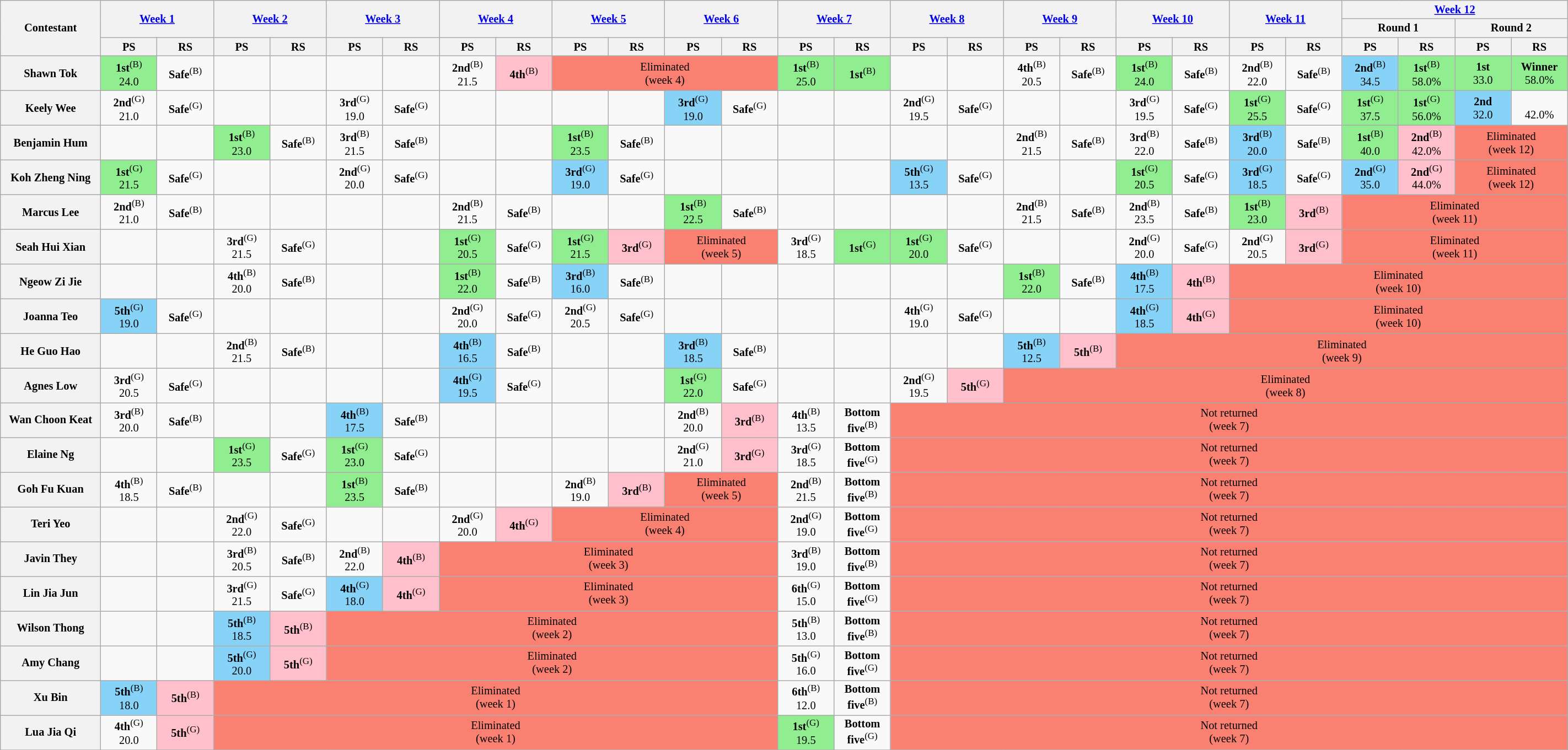<table class="wikitable" style="text-align:center; font-size:85%; width:150%;">
<tr>
<th style="width:6.4%" rowspan=3 scope="col">Contestant</th>
<th rowspan=2 colspan="2"  scope="col"><a href='#'>Week 1</a></th>
<th rowspan=2 colspan="2"  scope="col"><a href='#'>Week 2</a></th>
<th rowspan=2 colspan="2"  scope="col"><a href='#'>Week 3</a></th>
<th rowspan=2 colspan="2"  scope="col"><a href='#'>Week 4</a></th>
<th rowspan=2 colspan="2"  scope="col"><a href='#'>Week 5</a></th>
<th rowspan=2 colspan="2"  scope="col"><a href='#'>Week 6</a></th>
<th rowspan=2 colspan="2"  scope="col"><a href='#'>Week 7</a></th>
<th rowspan=2 colspan="2"  scope="col"><a href='#'>Week 8</a></th>
<th rowspan=2 colspan="2"  scope="col"><a href='#'>Week 9</a></th>
<th rowspan=2 colspan="2"  scope="col"><a href='#'>Week 10</a></th>
<th rowspan=2 colspan="2" scope="col"><a href='#'>Week 11</a></th>
<th colspan="4"><a href='#'>Week 12</a></th>
</tr>
<tr>
<th colspan=2>Round 1</th>
<th colspan=2>Round 2</th>
</tr>
<tr>
<th style="width:3.6%">PS</th>
<th style="width:3.6%">RS</th>
<th style="width:3.6%">PS</th>
<th style="width:3.6%">RS</th>
<th style="width:3.6%">PS</th>
<th style="width:3.6%">RS</th>
<th style="width:3.6%">PS</th>
<th style="width:3.6%">RS</th>
<th style="width:3.6%">PS</th>
<th style="width:3.6%">RS</th>
<th style="width:3.6%">PS</th>
<th style="width:3.6%">RS</th>
<th style="width:3.6%">PS</th>
<th style="width:3.6%">RS</th>
<th style="width:3.6%">PS</th>
<th style="width:3.6%">RS</th>
<th style="width:3.6%">PS</th>
<th style="width:3.6%">RS</th>
<th style="width:3.6%">PS</th>
<th style="width:3.6%">RS</th>
<th style="width:3.6%">PS</th>
<th style="width:3.6%">RS</th>
<th style="width:3.6%">PS</th>
<th style="width:3.6%">RS</th>
<th style="width:3.6%">PS</th>
<th style="width:3.6%">RS</th>
</tr>
<tr>
<th scope="row">Shawn Tok</th>
<td style="background:lightgreen"><strong>1st</strong><sup>(B)</sup><br>24.0</td>
<td><strong>Safe</strong><sup>(B)</sup></td>
<td></td>
<td></td>
<td></td>
<td></td>
<td><strong>2nd</strong><sup>(B)</sup><br>21.5</td>
<td style=background:pink><strong>4th</strong><sup>(B)</sup></td>
<td colspan="4" style=background:salmon>Eliminated<br>(week 4)</td>
<td style="background:lightgreen"><strong>1st</strong><sup>(B)</sup><br>25.0</td>
<td style="background:lightgreen"><strong>1st</strong><sup>(B)</sup></td>
<td></td>
<td></td>
<td><strong>4th</strong><sup>(B)</sup><br>20.5</td>
<td><strong>Safe</strong><sup>(B)</sup></td>
<td style="background:lightgreen"><strong>1st</strong><sup>(B)</sup><br>24.0</td>
<td><strong>Safe</strong><sup>(B)</sup></td>
<td><strong>2nd</strong><sup>(B)</sup><br>22.0</td>
<td><strong>Safe</strong><sup>(B)</sup></td>
<td style="background:#87D3F8"><strong>2nd</strong><sup>(B)</sup><br>34.5</td>
<td style="background:lightgreen"><strong>1st</strong><sup>(B)</sup><br>58.0%</td>
<td style="background:lightgreen"><strong>1st</strong><br>33.0</td>
<td style="background:lightgreen"><strong>Winner</strong><br>58.0%</td>
</tr>
<tr>
<th scope="row">Keely Wee</th>
<td><strong>2nd</strong><sup>(G)</sup><br>21.0</td>
<td><strong>Safe</strong><sup>(G)</sup></td>
<td></td>
<td></td>
<td><strong>3rd</strong><sup>(G)</sup><br>19.0</td>
<td><strong>Safe</strong><sup>(G)</sup></td>
<td></td>
<td></td>
<td></td>
<td></td>
<td style="background:#87D3F8"><strong>3rd</strong><sup>(G)</sup><br>19.0</td>
<td><strong>Safe</strong><sup>(G)</sup></td>
<td></td>
<td></td>
<td><strong>2nd</strong><sup>(G)</sup><br>19.5</td>
<td><strong>Safe</strong><sup>(G)</sup></td>
<td></td>
<td></td>
<td><strong>3rd</strong><sup>(G)</sup><br>19.5</td>
<td><strong>Safe</strong><sup>(G)</sup></td>
<td style="background:lightgreen"><strong>1st</strong><sup>(G)</sup><br>25.5</td>
<td><strong>Safe</strong><sup>(G)</sup></td>
<td style="background:lightgreen"><strong>1st</strong><sup>(G)</sup><br>37.5</td>
<td style="background:lightgreen"><strong>1st</strong><sup>(G)</sup><br>56.0%</td>
<td style="background:#87D3F8"><strong>2nd</strong><br>32.0</td>
<td><br>42.0%</td>
</tr>
<tr>
<th scope="row">Benjamin Hum</th>
<td></td>
<td></td>
<td style="background:lightgreen"><strong>1st</strong><sup>(B)</sup><br>23.0</td>
<td><strong>Safe</strong><sup>(B)</sup></td>
<td><strong>3rd</strong><sup>(B)</sup><br>21.5</td>
<td><strong>Safe</strong><sup>(B)</sup></td>
<td></td>
<td></td>
<td style="background:lightgreen"><strong>1st</strong><sup>(B)</sup><br>23.5</td>
<td><strong>Safe</strong><sup>(B)</sup></td>
<td></td>
<td></td>
<td></td>
<td></td>
<td></td>
<td></td>
<td><strong>2nd</strong><sup>(B)</sup><br>21.5</td>
<td><strong>Safe</strong><sup>(B)</sup></td>
<td><strong>3rd</strong><sup>(B)</sup><br>22.0</td>
<td><strong>Safe</strong><sup>(B)</sup></td>
<td style="background:#87D3F8"><strong>3rd</strong><sup>(B)</sup><br>20.0</td>
<td><strong>Safe</strong><sup>(B)</sup></td>
<td style="background:lightgreen"><strong>1st</strong><sup>(B)</sup><br>40.0</td>
<td style=background:pink><strong>2nd</strong><sup>(B)</sup><br>42.0%</td>
<td colspan="2" style=background:salmon>Eliminated<br>(week 12)</td>
</tr>
<tr>
<th scope="row">Koh Zheng Ning</th>
<td style="background:lightgreen"><strong>1st</strong><sup>(G)</sup><br>21.5</td>
<td><strong>Safe</strong><sup>(G)</sup></td>
<td></td>
<td></td>
<td><strong>2nd</strong><sup>(G)</sup><br>20.0</td>
<td><strong>Safe</strong><sup>(G)</sup></td>
<td></td>
<td></td>
<td style="background:#87D3F8"><strong>3rd</strong><sup>(G)</sup><br>19.0</td>
<td><strong>Safe</strong><sup>(G)</sup></td>
<td></td>
<td></td>
<td></td>
<td></td>
<td style="background:#87D3F8"><strong>5th</strong><sup>(G)</sup><br>13.5</td>
<td><strong>Safe</strong><sup>(G)</sup></td>
<td></td>
<td></td>
<td style="background:lightgreen"><strong>1st</strong><sup>(G)</sup><br>20.5</td>
<td><strong>Safe</strong><sup>(G)</sup></td>
<td style="background:#87D3F8"><strong>3rd</strong><sup>(G)</sup><br>18.5</td>
<td><strong>Safe</strong><sup>(G)</sup></td>
<td style="background:#87D3F8"><strong>2nd</strong><sup>(G)</sup><br>35.0</td>
<td style=background:pink><strong>2nd</strong><sup>(G)</sup><br>44.0%</td>
<td colspan="2" style=background:salmon>Eliminated<br>(week 12)</td>
</tr>
<tr>
<th scope="row">Marcus Lee</th>
<td><strong>2nd</strong><sup>(B)</sup><br>21.0</td>
<td><strong>Safe</strong><sup>(B)</sup></td>
<td></td>
<td></td>
<td></td>
<td></td>
<td><strong>2nd</strong><sup>(B)</sup><br>21.5</td>
<td><strong>Safe</strong><sup>(B)</sup></td>
<td></td>
<td></td>
<td style="background:lightgreen"><strong>1st</strong><sup>(B)</sup><br>22.5</td>
<td><strong>Safe</strong><sup>(B)</sup></td>
<td></td>
<td></td>
<td></td>
<td></td>
<td><strong>2nd</strong><sup>(B)</sup><br>21.5</td>
<td><strong>Safe</strong><sup>(B)</sup></td>
<td><strong>2nd</strong><sup>(B)</sup><br>23.5</td>
<td><strong>Safe</strong><sup>(B)</sup></td>
<td style="background:lightgreen"><strong>1st</strong><sup>(B)</sup><br>23.0</td>
<td style=background:pink><strong>3rd</strong><sup>(B)</sup></td>
<td colspan="4" style=background:salmon>Eliminated<br>(week 11)</td>
</tr>
<tr>
<th scope="row">Seah Hui Xian</th>
<td></td>
<td></td>
<td><strong>3rd</strong><sup>(G)</sup><br>21.5</td>
<td><strong>Safe</strong><sup>(G)</sup></td>
<td></td>
<td></td>
<td style="background:lightgreen"><strong>1st</strong><sup>(G)</sup><br>20.5</td>
<td><strong>Safe</strong><sup>(G)</sup></td>
<td style="background:lightgreen"><strong>1st</strong><sup>(G)</sup><br>21.5</td>
<td style=background:pink><strong>3rd</strong><sup>(G)</sup></td>
<td colspan="2" style=background:salmon>Eliminated<br>(week 5)</td>
<td><strong>3rd</strong><sup>(G)</sup><br>18.5</td>
<td style="background:lightgreen"><strong>1st</strong><sup>(G)</sup></td>
<td style="background:lightgreen"><strong>1st</strong><sup>(G)</sup><br>20.0</td>
<td><strong>Safe</strong><sup>(G)</sup></td>
<td></td>
<td></td>
<td><strong>2nd</strong><sup>(G)</sup><br>20.0</td>
<td><strong>Safe</strong><sup>(G)</sup></td>
<td><strong>2nd</strong><sup>(G)</sup><br>20.5</td>
<td style=background:pink><strong>3rd</strong><sup>(G)</sup></td>
<td colspan="4" style=background:salmon>Eliminated<br>(week 11)</td>
</tr>
<tr>
<th scope="row">Ngeow Zi Jie</th>
<td></td>
<td></td>
<td><strong>4th</strong><sup>(B)</sup><br>20.0</td>
<td><strong>Safe</strong><sup>(B)</sup></td>
<td></td>
<td></td>
<td style="background:lightgreen"><strong>1st</strong><sup>(B)</sup><br>22.0</td>
<td><strong>Safe</strong><sup>(B)</sup></td>
<td style="background:#87D3F8"><strong>3rd</strong><sup>(B)</sup><br>16.0</td>
<td><strong>Safe</strong><sup>(B)</sup></td>
<td></td>
<td></td>
<td></td>
<td></td>
<td></td>
<td></td>
<td style="background:lightgreen"><strong>1st</strong><sup>(B)</sup><br>22.0</td>
<td><strong>Safe</strong><sup>(B)</sup></td>
<td style="background:#87D3F8"><strong>4th</strong><sup>(B)</sup><br>17.5</td>
<td style=background:pink><strong>4th</strong><sup>(B)</sup></td>
<td colspan="6" style=background:salmon>Eliminated<br>(week 10)</td>
</tr>
<tr>
<th scope="row">Joanna Teo</th>
<td style="background:#87D3F8"><strong>5th</strong><sup>(G)</sup><br>19.0</td>
<td><strong>Safe</strong><sup>(G)</sup></td>
<td></td>
<td></td>
<td></td>
<td></td>
<td><strong>2nd</strong><sup>(G)</sup><br>20.0</td>
<td><strong>Safe</strong><sup>(G)</sup></td>
<td><strong>2nd</strong><sup>(G)</sup><br>20.5</td>
<td><strong>Safe</strong><sup>(G)</sup></td>
<td></td>
<td></td>
<td></td>
<td></td>
<td><strong>4th</strong><sup>(G)</sup><br>19.0</td>
<td><strong>Safe</strong><sup>(G)</sup></td>
<td></td>
<td></td>
<td style="background:#87D3F8"><strong>4th</strong><sup>(G)</sup><br>18.5</td>
<td style=background:pink><strong>4th</strong><sup>(G)</sup></td>
<td colspan="6" style=background:salmon>Eliminated<br>(week 10)</td>
</tr>
<tr>
<th scope="row">He Guo Hao</th>
<td></td>
<td></td>
<td><strong>2nd</strong><sup>(B)</sup><br>21.5</td>
<td><strong>Safe</strong><sup>(B)</sup></td>
<td></td>
<td></td>
<td style="background:#87D3F8"><strong>4th</strong><sup>(B)</sup><br>16.5</td>
<td><strong>Safe</strong><sup>(B)</sup></td>
<td></td>
<td></td>
<td style="background:#87D3F8"><strong>3rd</strong><sup>(B)</sup><br>18.5</td>
<td><strong>Safe</strong><sup>(B)</sup></td>
<td></td>
<td></td>
<td></td>
<td></td>
<td style="background:#87D3F8"><strong>5th</strong><sup>(B)</sup><br>12.5</td>
<td style=background:pink><strong>5th</strong><sup>(B)</sup></td>
<td colspan="8" style=background:salmon>Eliminated<br>(week 9)</td>
</tr>
<tr>
<th scope="row">Agnes Low</th>
<td><strong>3rd</strong><sup>(G)</sup><br>20.5</td>
<td><strong>Safe</strong><sup>(G)</sup></td>
<td></td>
<td></td>
<td></td>
<td></td>
<td style="background:#87D3F8"><strong>4th</strong><sup>(G)</sup><br>19.5</td>
<td><strong>Safe</strong><sup>(G)</sup></td>
<td></td>
<td></td>
<td style="background:lightgreen"><strong>1st</strong><sup>(G)</sup><br>22.0</td>
<td><strong>Safe</strong><sup>(G)</sup></td>
<td></td>
<td></td>
<td><strong>2nd</strong><sup>(G)</sup><br>19.5</td>
<td style=background:pink><strong>5th</strong><sup>(G)</sup></td>
<td colspan="10" style=background:salmon>Eliminated<br>(week 8)</td>
</tr>
<tr>
<th scope="row">Wan Choon Keat</th>
<td><strong>3rd</strong><sup>(B)</sup><br>20.0</td>
<td><strong>Safe</strong><sup>(B)</sup></td>
<td></td>
<td></td>
<td style="background:#87D3F8"><strong>4th</strong><sup>(B)</sup><br>17.5</td>
<td><strong>Safe</strong><sup>(B)</sup></td>
<td></td>
<td></td>
<td></td>
<td></td>
<td><strong>2nd</strong><sup>(B)</sup><br>20.0</td>
<td style=background:pink><strong>3rd</strong><sup>(B)</sup></td>
<td><strong>4th</strong><sup>(B)</sup><br>13.5</td>
<td><strong>Bottom five</strong><sup>(B)</sup></td>
<td colspan="12" style=background:salmon>Not returned<br>(week 7)</td>
</tr>
<tr>
<th scope="row">Elaine Ng</th>
<td></td>
<td></td>
<td style="background:lightgreen"><strong>1st</strong><sup>(G)</sup><br>23.5</td>
<td><strong>Safe</strong><sup>(G)</sup></td>
<td style="background:lightgreen"><strong>1st</strong><sup>(G)</sup><br>23.0</td>
<td><strong>Safe</strong><sup>(G)</sup></td>
<td></td>
<td></td>
<td></td>
<td></td>
<td><strong>2nd</strong><sup>(G)</sup><br>21.0</td>
<td style=background:pink><strong>3rd</strong><sup>(G)</sup></td>
<td><strong>3rd</strong><sup>(G)</sup><br>18.5</td>
<td><strong>Bottom five</strong><sup>(G)</sup></td>
<td colspan="12" style=background:salmon>Not returned<br>(week 7)</td>
</tr>
<tr>
<th scope="row">Goh Fu Kuan</th>
<td><strong>4th</strong><sup>(B)</sup><br>18.5</td>
<td><strong>Safe</strong><sup>(B)</sup></td>
<td></td>
<td></td>
<td style="background:lightgreen"><strong>1st</strong><sup>(B)</sup><br>23.5</td>
<td><strong>Safe</strong><sup>(B)</sup></td>
<td></td>
<td></td>
<td><strong>2nd</strong><sup>(B)</sup><br>19.0</td>
<td style=background:pink><strong>3rd</strong><sup>(B)</sup></td>
<td colspan="2" style=background:salmon>Eliminated<br>(week 5)</td>
<td><strong>2nd</strong><sup>(B)</sup><br>21.5</td>
<td><strong>Bottom five</strong><sup>(B)</sup></td>
<td colspan="12" style=background:salmon>Not returned<br>(week 7)</td>
</tr>
<tr>
<th scope="row">Teri Yeo</th>
<td></td>
<td></td>
<td><strong>2nd</strong><sup>(G)</sup><br>22.0</td>
<td><strong>Safe</strong><sup>(G)</sup></td>
<td></td>
<td></td>
<td><strong>2nd</strong><sup>(G)</sup><br>20.0</td>
<td style=background:pink><strong>4th</strong><sup>(G)</sup></td>
<td colspan="4" style=background:salmon>Eliminated<br>(week 4)</td>
<td><strong>2nd</strong><sup>(G)</sup><br>19.0</td>
<td><strong>Bottom five</strong><sup>(G)</sup></td>
<td colspan="12" style=background:salmon>Not returned<br>(week 7)</td>
</tr>
<tr>
<th scope="row">Javin They</th>
<td></td>
<td></td>
<td><strong>3rd</strong><sup>(B)</sup><br>20.5</td>
<td><strong>Safe</strong><sup>(B)</sup></td>
<td><strong>2nd</strong><sup>(B)</sup><br>22.0</td>
<td style=background:pink><strong>4th</strong><sup>(B)</sup></td>
<td colspan="6" style=background:salmon>Eliminated<br>(week 3)</td>
<td><strong>3rd</strong><sup>(B)</sup><br>19.0</td>
<td><strong>Bottom five</strong><sup>(B)</sup></td>
<td colspan="12" style=background:salmon>Not returned<br>(week 7)</td>
</tr>
<tr>
<th scope="row">Lin Jia Jun</th>
<td></td>
<td></td>
<td><strong>3rd</strong><sup>(G)</sup><br>21.5</td>
<td><strong>Safe</strong><sup>(G)</sup></td>
<td style="background:#87D3F8"><strong>4th</strong><sup>(G)</sup><br>18.0</td>
<td style=background:pink><strong>4th</strong><sup>(G)</sup></td>
<td colspan="6" style=background:salmon>Eliminated<br>(week 3)</td>
<td><strong>6th</strong><sup>(G)</sup><br>15.0</td>
<td><strong>Bottom five</strong><sup>(G)</sup></td>
<td colspan="12" style=background:salmon>Not returned<br>(week 7)</td>
</tr>
<tr>
<th scope="row">Wilson Thong</th>
<td></td>
<td></td>
<td style="background:#87D3F8"><strong>5th</strong><sup>(B)</sup><br>18.5</td>
<td style=background:pink><strong>5th</strong><sup>(B)</sup></td>
<td colspan="8" style=background:salmon>Eliminated<br>(week 2)</td>
<td><strong>5th</strong><sup>(B)</sup><br>13.0</td>
<td><strong>Bottom five</strong><sup>(B)</sup></td>
<td colspan="12" style=background:salmon>Not returned<br>(week 7)</td>
</tr>
<tr>
<th scope="row">Amy Chang</th>
<td></td>
<td></td>
<td style="background:#87D3F8"><strong>5th</strong><sup>(G)</sup><br>20.0</td>
<td style=background:pink><strong>5th</strong><sup>(G)</sup></td>
<td colspan="8" style=background:salmon>Eliminated<br>(week 2)</td>
<td><strong>5th</strong><sup>(G)</sup><br>16.0</td>
<td><strong>Bottom five</strong><sup>(G)</sup></td>
<td colspan="12" style=background:salmon>Not returned<br>(week 7)</td>
</tr>
<tr>
<th scope="row">Xu Bin</th>
<td style="background:#87D3F8"><strong>5th</strong><sup>(B)</sup><br>18.0</td>
<td style=background:pink><strong>5th</strong><sup>(B)</sup></td>
<td colspan="10" style=background:salmon>Eliminated<br>(week 1)</td>
<td><strong>6th</strong><sup>(B)</sup><br>12.0</td>
<td><strong>Bottom five</strong><sup>(B)</sup></td>
<td colspan="12" style=background:salmon>Not returned<br>(week 7)</td>
</tr>
<tr>
<th scope="row">Lua Jia Qi</th>
<td><strong>4th</strong><sup>(G)</sup><br>20.0</td>
<td style=background:pink><strong>5th</strong><sup>(G)</sup></td>
<td colspan="10" style=background:salmon>Eliminated<br>(week 1)</td>
<td style="background:lightgreen"><strong>1st</strong><sup>(G)</sup><br>19.5</td>
<td><strong>Bottom five</strong><sup>(G)</sup></td>
<td colspan="12" style=background:salmon>Not returned<br>(week 7)</td>
</tr>
<tr>
</tr>
</table>
